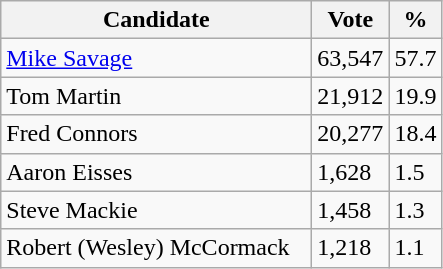<table class="wikitable">
<tr>
<th bgcolor="#DDDDFF" width="200px">Candidate</th>
<th bgcolor="#DDDDFF">Vote</th>
<th bgcolor="#DDDDFF">%</th>
</tr>
<tr>
<td><a href='#'>Mike Savage</a></td>
<td>63,547</td>
<td>57.7</td>
</tr>
<tr>
<td>Tom Martin</td>
<td>21,912</td>
<td>19.9</td>
</tr>
<tr>
<td>Fred Connors</td>
<td>20,277</td>
<td>18.4</td>
</tr>
<tr>
<td>Aaron Eisses</td>
<td>1,628</td>
<td>1.5</td>
</tr>
<tr>
<td>Steve Mackie</td>
<td>1,458</td>
<td>1.3</td>
</tr>
<tr>
<td>Robert (Wesley) McCormack</td>
<td>1,218</td>
<td>1.1</td>
</tr>
</table>
